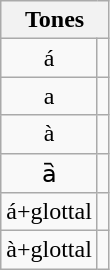<table class="wikitable" style=text-align:center>
<tr>
<th colspan="2">Tones</th>
</tr>
<tr>
<td>á</td>
<td></td>
</tr>
<tr>
<td>a</td>
<td></td>
</tr>
<tr>
<td>à</td>
<td></td>
</tr>
<tr>
<td>a᷆</td>
<td></td>
</tr>
<tr>
<td>á+glottal</td>
<td></td>
</tr>
<tr>
<td>à+glottal</td>
<td></td>
</tr>
</table>
